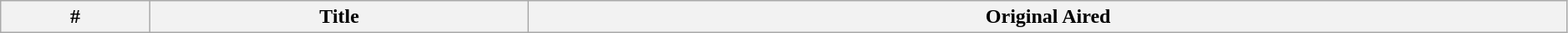<table class="wikitable plainrowheaders" style="width:99%;">
<tr>
<th>#</th>
<th>Title</th>
<th>Original Aired<br>








</th>
</tr>
</table>
